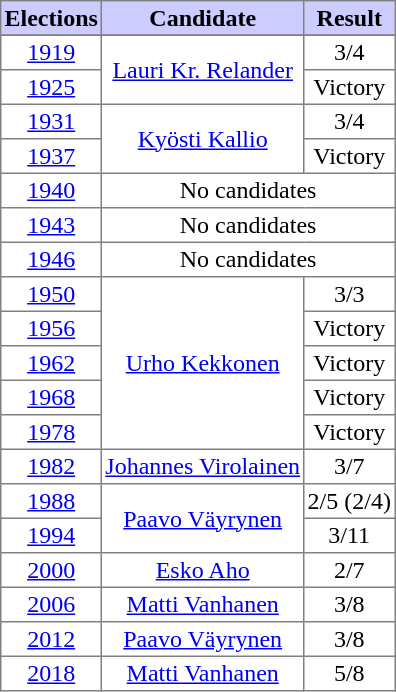<table class="toccolours" border=1 cellspacing=0 cellpadding=2 style="text-align:center; border-collapse:collapse;">
<tr style="background:#ccccff">
<th>Elections</th>
<th>Candidate</th>
<th>Result</th>
</tr>
<tr style="background:#ccccff">
</tr>
<tr>
<td><a href='#'>1919</a></td>
<td rowspan=2><a href='#'>Lauri Kr. Relander</a></td>
<td>3/4</td>
</tr>
<tr>
<td><a href='#'>1925</a></td>
<td>Victory</td>
</tr>
<tr>
<td><a href='#'>1931</a></td>
<td rowspan=2><a href='#'>Kyösti Kallio</a></td>
<td>3/4</td>
</tr>
<tr>
<td><a href='#'>1937</a></td>
<td>Victory</td>
</tr>
<tr>
<td><a href='#'>1940</a></td>
<td colspan=2>No candidates</td>
</tr>
<tr>
<td><a href='#'>1943</a></td>
<td colspan=2>No candidates</td>
</tr>
<tr>
<td><a href='#'>1946</a></td>
<td colspan=2>No candidates</td>
</tr>
<tr>
<td><a href='#'>1950</a></td>
<td rowspan=5><a href='#'>Urho Kekkonen</a></td>
<td>3/3</td>
</tr>
<tr>
<td><a href='#'>1956</a></td>
<td>Victory</td>
</tr>
<tr>
<td><a href='#'>1962</a></td>
<td>Victory</td>
</tr>
<tr>
<td><a href='#'>1968</a></td>
<td>Victory</td>
</tr>
<tr>
<td><a href='#'>1978</a></td>
<td>Victory</td>
</tr>
<tr>
<td><a href='#'>1982</a></td>
<td><a href='#'>Johannes Virolainen</a></td>
<td>3/7</td>
</tr>
<tr>
<td><a href='#'>1988</a></td>
<td rowspan=2><a href='#'>Paavo Väyrynen</a></td>
<td>2/5 (2/4)</td>
</tr>
<tr>
<td><a href='#'>1994</a></td>
<td>3/11</td>
</tr>
<tr>
<td><a href='#'>2000</a></td>
<td><a href='#'>Esko Aho</a></td>
<td>2/7</td>
</tr>
<tr>
<td><a href='#'>2006</a></td>
<td><a href='#'>Matti Vanhanen</a></td>
<td>3/8</td>
</tr>
<tr>
<td><a href='#'>2012</a></td>
<td><a href='#'>Paavo Väyrynen</a></td>
<td>3/8</td>
</tr>
<tr>
<td><a href='#'>2018</a></td>
<td><a href='#'>Matti Vanhanen</a></td>
<td>5/8</td>
</tr>
</table>
